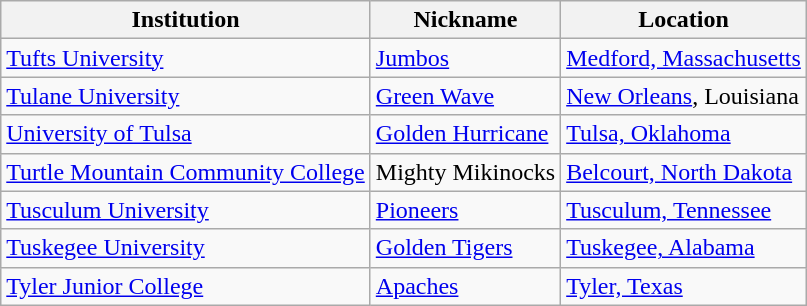<table class="wikitable">
<tr>
<th>Institution</th>
<th>Nickname</th>
<th>Location</th>
</tr>
<tr>
<td><a href='#'>Tufts University</a></td>
<td><a href='#'>Jumbos</a></td>
<td><a href='#'>Medford, Massachusetts</a></td>
</tr>
<tr>
<td><a href='#'>Tulane University</a></td>
<td><a href='#'>Green Wave</a></td>
<td><a href='#'>New Orleans</a>, Louisiana</td>
</tr>
<tr>
<td><a href='#'>University of Tulsa</a></td>
<td><a href='#'>Golden Hurricane</a></td>
<td><a href='#'>Tulsa, Oklahoma</a></td>
</tr>
<tr>
<td><a href='#'>Turtle Mountain Community College</a></td>
<td>Mighty Mikinocks</td>
<td><a href='#'>Belcourt, North Dakota</a></td>
</tr>
<tr>
<td><a href='#'>Tusculum University</a></td>
<td><a href='#'>Pioneers</a></td>
<td><a href='#'>Tusculum, Tennessee</a></td>
</tr>
<tr>
<td><a href='#'>Tuskegee University</a></td>
<td><a href='#'>Golden Tigers</a></td>
<td><a href='#'>Tuskegee, Alabama</a></td>
</tr>
<tr>
<td><a href='#'>Tyler Junior College</a></td>
<td><a href='#'>Apaches</a></td>
<td><a href='#'>Tyler, Texas</a></td>
</tr>
</table>
